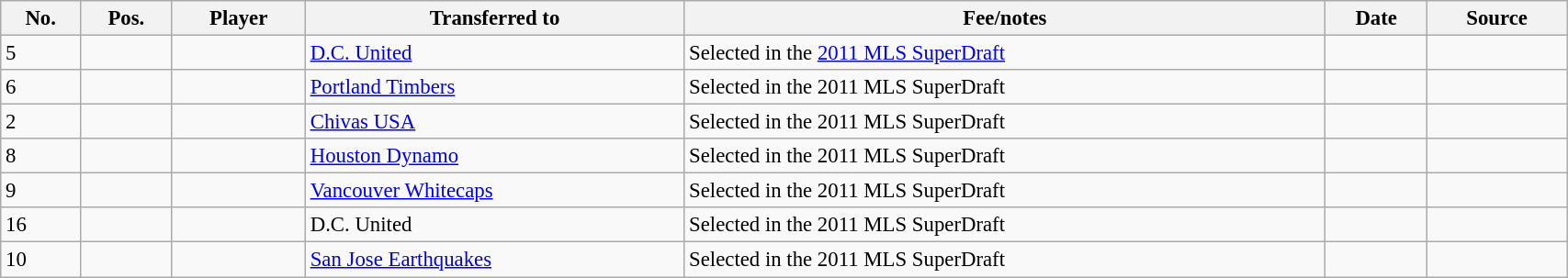<table width=90% class="wikitable sortable" style="text-align:center; font-size:95%; text-align:left">
<tr>
<th><strong>No.</strong></th>
<th><strong>Pos.</strong></th>
<th><strong>Player</strong></th>
<th><strong>Transferred to</strong></th>
<th><strong>Fee/notes</strong></th>
<th><strong>Date</strong></th>
<th><strong>Source</strong></th>
</tr>
<tr>
<td>5</td>
<td align=center></td>
<td></td>
<td> <a href='#'>D.C. United</a></td>
<td>Selected in the <a href='#'>2011 MLS SuperDraft</a></td>
<td></td>
<td></td>
</tr>
<tr>
<td>6</td>
<td align=center></td>
<td></td>
<td> <a href='#'>Portland Timbers</a></td>
<td>Selected in the 2011 MLS SuperDraft</td>
<td></td>
<td></td>
</tr>
<tr>
<td>2</td>
<td align=center></td>
<td></td>
<td> <a href='#'>Chivas USA</a></td>
<td>Selected in the 2011 MLS SuperDraft</td>
<td></td>
<td></td>
</tr>
<tr>
<td>8</td>
<td align=center></td>
<td></td>
<td> <a href='#'>Houston Dynamo</a></td>
<td>Selected in the 2011 MLS SuperDraft</td>
<td></td>
<td></td>
</tr>
<tr>
<td>9</td>
<td align=center></td>
<td></td>
<td> <a href='#'>Vancouver Whitecaps</a></td>
<td>Selected in the 2011 MLS SuperDraft</td>
<td></td>
<td></td>
</tr>
<tr>
<td>16</td>
<td align=center></td>
<td></td>
<td> D.C. United</td>
<td>Selected in the 2011 MLS SuperDraft</td>
<td></td>
<td></td>
</tr>
<tr>
<td>10</td>
<td align=center></td>
<td></td>
<td> <a href='#'>San Jose Earthquakes</a></td>
<td>Selected in the 2011 MLS SuperDraft</td>
<td></td>
<td></td>
</tr>
</table>
